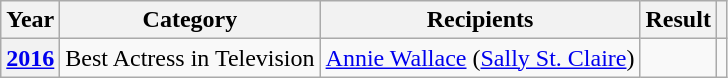<table class="wikitable plainrowheaders sortable">
<tr>
<th scope="col" class="unsortable">Year</th>
<th scope="col" class="sortable">Category</th>
<th scope="col">Recipients</th>
<th scope="col">Result</th>
<th scope="col" class="unsortable"></th>
</tr>
<tr>
<th scope="row"><a href='#'>2016</a></th>
<td>Best Actress in Television</td>
<td><a href='#'>Annie Wallace</a> (<a href='#'>Sally St. Claire</a>)</td>
<td></td>
<td style="text-align:center;"></td>
</tr>
</table>
